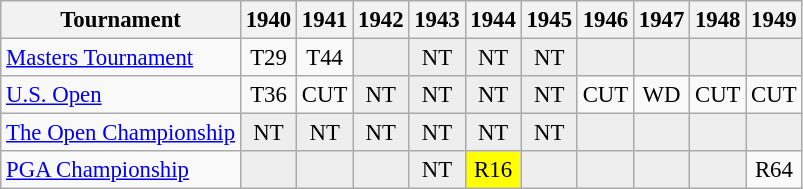<table class="wikitable" style="font-size:95%;text-align:center;">
<tr>
<th>Tournament</th>
<th>1940</th>
<th>1941</th>
<th>1942</th>
<th>1943</th>
<th>1944</th>
<th>1945</th>
<th>1946</th>
<th>1947</th>
<th>1948</th>
<th>1949</th>
</tr>
<tr>
<td align=left><a href='#'>Masters Tournament</a></td>
<td>T29</td>
<td>T44</td>
<td style="background:#eeeeee;"></td>
<td style="background:#eeeeee;">NT</td>
<td style="background:#eeeeee;">NT</td>
<td style="background:#eeeeee;">NT</td>
<td style="background:#eeeeee;"></td>
<td style="background:#eeeeee;"></td>
<td style="background:#eeeeee;"></td>
<td style="background:#eeeeee;"></td>
</tr>
<tr>
<td align=left><a href='#'>U.S. Open</a></td>
<td>T36</td>
<td>CUT</td>
<td style="background:#eeeeee;">NT</td>
<td style="background:#eeeeee;">NT</td>
<td style="background:#eeeeee;">NT</td>
<td style="background:#eeeeee;">NT</td>
<td>CUT</td>
<td>WD</td>
<td>CUT</td>
<td>CUT</td>
</tr>
<tr>
<td align=left><a href='#'>The Open Championship</a></td>
<td style="background:#eeeeee;">NT</td>
<td style="background:#eeeeee;">NT</td>
<td style="background:#eeeeee;">NT</td>
<td style="background:#eeeeee;">NT</td>
<td style="background:#eeeeee;">NT</td>
<td style="background:#eeeeee;">NT</td>
<td style="background:#eeeeee;"></td>
<td style="background:#eeeeee;"></td>
<td style="background:#eeeeee;"></td>
<td style="background:#eeeeee;"></td>
</tr>
<tr>
<td align=left><a href='#'>PGA Championship</a></td>
<td style="background:#eeeeee;"></td>
<td style="background:#eeeeee;"></td>
<td style="background:#eeeeee;"></td>
<td style="background:#eeeeee;">NT</td>
<td style="background:yellow;">R16</td>
<td style="background:#eeeeee;"></td>
<td style="background:#eeeeee;"></td>
<td style="background:#eeeeee;"></td>
<td style="background:#eeeeee;"></td>
<td>R64</td>
</tr>
</table>
